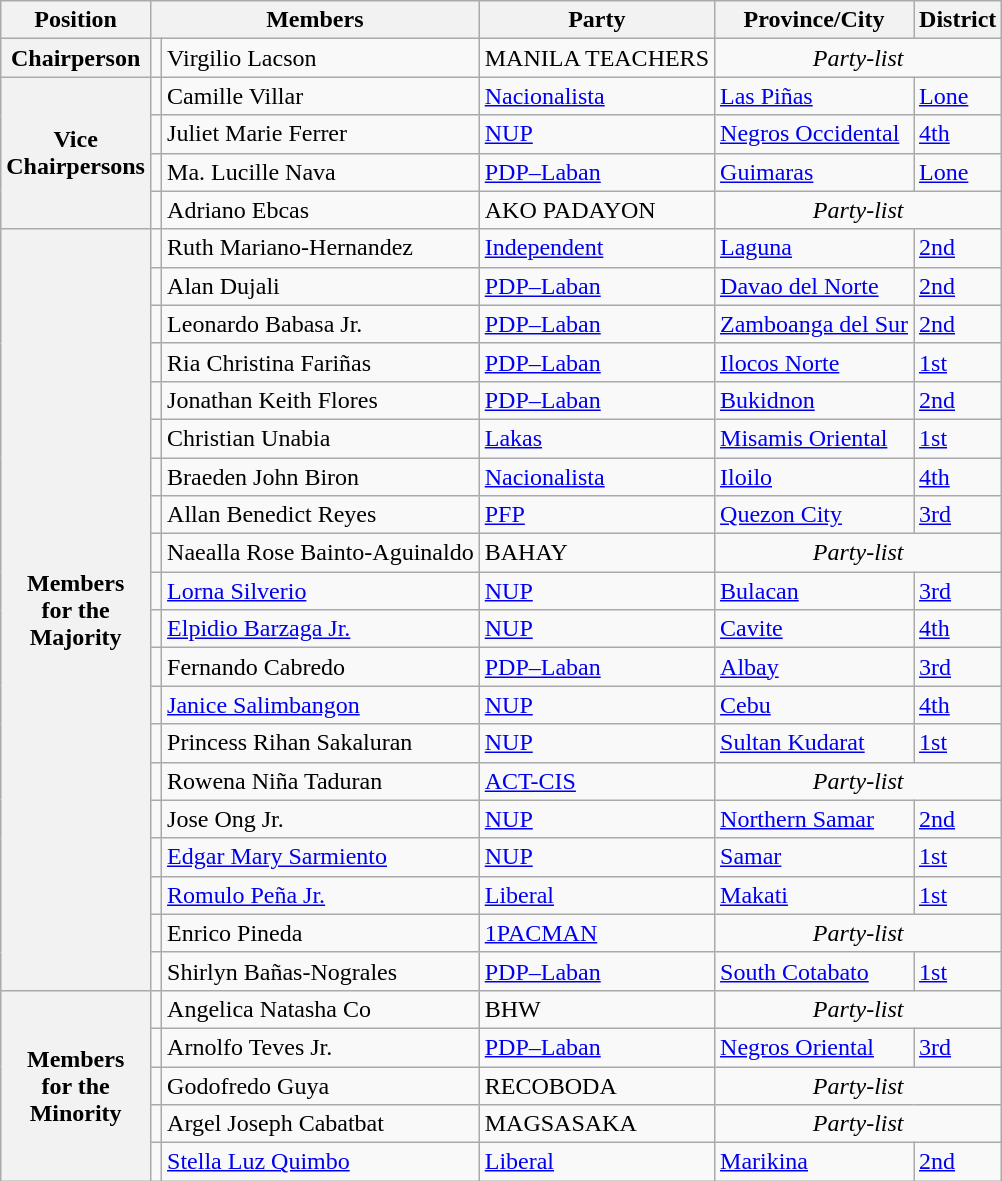<table class="wikitable" style="font-size: 100%;">
<tr>
<th>Position</th>
<th colspan="2">Members</th>
<th>Party</th>
<th>Province/City</th>
<th>District</th>
</tr>
<tr>
<th>Chairperson</th>
<td></td>
<td>Virgilio Lacson</td>
<td>MANILA TEACHERS</td>
<td align="center" colspan="2"><em>Party-list</em></td>
</tr>
<tr>
<th rowspan="4">Vice<br>Chairpersons</th>
<td></td>
<td>Camille Villar</td>
<td><a href='#'>Nacionalista</a></td>
<td><a href='#'>Las Piñas</a></td>
<td><a href='#'>Lone</a></td>
</tr>
<tr>
<td></td>
<td>Juliet Marie Ferrer</td>
<td><a href='#'>NUP</a></td>
<td><a href='#'>Negros Occidental</a></td>
<td><a href='#'>4th</a></td>
</tr>
<tr>
<td></td>
<td>Ma. Lucille Nava</td>
<td><a href='#'>PDP–Laban</a></td>
<td><a href='#'>Guimaras</a></td>
<td><a href='#'>Lone</a></td>
</tr>
<tr>
<td></td>
<td>Adriano Ebcas</td>
<td>AKO PADAYON</td>
<td align="center" colspan="2"><em>Party-list</em></td>
</tr>
<tr>
<th rowspan="20">Members<br>for the<br>Majority</th>
<td></td>
<td>Ruth Mariano-Hernandez</td>
<td><a href='#'>Independent</a></td>
<td><a href='#'>Laguna</a></td>
<td><a href='#'>2nd</a></td>
</tr>
<tr>
<td></td>
<td>Alan Dujali</td>
<td><a href='#'>PDP–Laban</a></td>
<td><a href='#'>Davao del Norte</a></td>
<td><a href='#'>2nd</a></td>
</tr>
<tr>
<td></td>
<td>Leonardo Babasa Jr.</td>
<td><a href='#'>PDP–Laban</a></td>
<td><a href='#'>Zamboanga del Sur</a></td>
<td><a href='#'>2nd</a></td>
</tr>
<tr>
<td></td>
<td>Ria Christina Fariñas</td>
<td><a href='#'>PDP–Laban</a></td>
<td><a href='#'>Ilocos Norte</a></td>
<td><a href='#'>1st</a></td>
</tr>
<tr>
<td></td>
<td>Jonathan Keith Flores</td>
<td><a href='#'>PDP–Laban</a></td>
<td><a href='#'>Bukidnon</a></td>
<td><a href='#'>2nd</a></td>
</tr>
<tr>
<td></td>
<td>Christian Unabia</td>
<td><a href='#'>Lakas</a></td>
<td><a href='#'>Misamis Oriental</a></td>
<td><a href='#'>1st</a></td>
</tr>
<tr>
<td></td>
<td>Braeden John Biron</td>
<td><a href='#'>Nacionalista</a></td>
<td><a href='#'>Iloilo</a></td>
<td><a href='#'>4th</a></td>
</tr>
<tr>
<td></td>
<td>Allan Benedict Reyes</td>
<td><a href='#'>PFP</a></td>
<td><a href='#'>Quezon City</a></td>
<td><a href='#'>3rd</a></td>
</tr>
<tr>
<td></td>
<td>Naealla Rose Bainto-Aguinaldo</td>
<td>BAHAY</td>
<td align="center" colspan="2"><em>Party-list</em></td>
</tr>
<tr>
<td></td>
<td><a href='#'>Lorna Silverio</a></td>
<td><a href='#'>NUP</a></td>
<td><a href='#'>Bulacan</a></td>
<td><a href='#'>3rd</a></td>
</tr>
<tr>
<td></td>
<td><a href='#'>Elpidio Barzaga Jr.</a></td>
<td><a href='#'>NUP</a></td>
<td><a href='#'>Cavite</a></td>
<td><a href='#'>4th</a></td>
</tr>
<tr>
<td></td>
<td>Fernando Cabredo</td>
<td><a href='#'>PDP–Laban</a></td>
<td><a href='#'>Albay</a></td>
<td><a href='#'>3rd</a></td>
</tr>
<tr>
<td></td>
<td><a href='#'>Janice Salimbangon</a></td>
<td><a href='#'>NUP</a></td>
<td><a href='#'>Cebu</a></td>
<td><a href='#'>4th</a></td>
</tr>
<tr>
<td></td>
<td>Princess Rihan Sakaluran</td>
<td><a href='#'>NUP</a></td>
<td><a href='#'>Sultan Kudarat</a></td>
<td><a href='#'>1st</a></td>
</tr>
<tr>
<td></td>
<td>Rowena Niña Taduran</td>
<td><a href='#'>ACT-CIS</a></td>
<td align="center" colspan="2"><em>Party-list</em></td>
</tr>
<tr>
<td></td>
<td>Jose Ong Jr.</td>
<td><a href='#'>NUP</a></td>
<td><a href='#'>Northern Samar</a></td>
<td><a href='#'>2nd</a></td>
</tr>
<tr>
<td></td>
<td><a href='#'>Edgar Mary Sarmiento</a></td>
<td><a href='#'>NUP</a></td>
<td><a href='#'>Samar</a></td>
<td><a href='#'>1st</a></td>
</tr>
<tr>
<td></td>
<td><a href='#'>Romulo Peña Jr.</a></td>
<td><a href='#'>Liberal</a></td>
<td><a href='#'>Makati</a></td>
<td><a href='#'>1st</a></td>
</tr>
<tr>
<td></td>
<td>Enrico Pineda</td>
<td><a href='#'>1PACMAN</a></td>
<td align="center" colspan="2"><em>Party-list</em></td>
</tr>
<tr>
<td></td>
<td>Shirlyn Bañas-Nograles</td>
<td><a href='#'>PDP–Laban</a></td>
<td><a href='#'>South Cotabato</a></td>
<td><a href='#'>1st</a></td>
</tr>
<tr>
<th rowspan="5">Members<br>for the<br>Minority</th>
<td></td>
<td>Angelica Natasha Co</td>
<td>BHW</td>
<td align="center" colspan="2"><em>Party-list</em></td>
</tr>
<tr>
<td></td>
<td>Arnolfo Teves Jr.</td>
<td><a href='#'>PDP–Laban</a></td>
<td><a href='#'>Negros Oriental</a></td>
<td><a href='#'>3rd</a></td>
</tr>
<tr>
<td></td>
<td>Godofredo Guya</td>
<td>RECOBODA</td>
<td align="center" colspan="2"><em>Party-list</em></td>
</tr>
<tr>
<td></td>
<td>Argel Joseph Cabatbat</td>
<td>MAGSASAKA</td>
<td align="center" colspan="2"><em>Party-list</em></td>
</tr>
<tr>
<td></td>
<td><a href='#'>Stella Luz Quimbo</a></td>
<td><a href='#'>Liberal</a></td>
<td><a href='#'>Marikina</a></td>
<td><a href='#'>2nd</a></td>
</tr>
</table>
